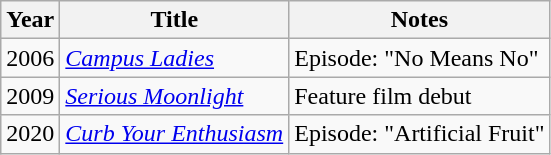<table class="wikitable">
<tr>
<th>Year</th>
<th>Title</th>
<th>Notes</th>
</tr>
<tr>
<td>2006</td>
<td><em><a href='#'>Campus Ladies</a></em></td>
<td>Episode: "No Means No"</td>
</tr>
<tr>
<td>2009</td>
<td><em><a href='#'>Serious Moonlight</a></em></td>
<td>Feature film debut</td>
</tr>
<tr>
<td>2020</td>
<td><em><a href='#'>Curb Your Enthusiasm</a></em></td>
<td>Episode: "Artificial Fruit"</td>
</tr>
</table>
